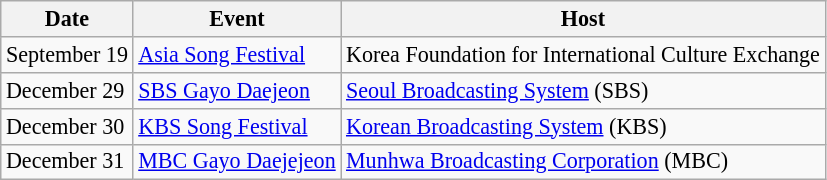<table class="wikitable sortable" style="font-size:92%;">
<tr>
<th>Date</th>
<th>Event</th>
<th>Host</th>
</tr>
<tr>
<td>September 19</td>
<td><a href='#'>Asia Song Festival</a></td>
<td>Korea Foundation for International Culture Exchange</td>
</tr>
<tr>
<td>December 29</td>
<td><a href='#'>SBS Gayo Daejeon</a></td>
<td><a href='#'>Seoul Broadcasting System</a> (SBS)</td>
</tr>
<tr>
<td>December 30</td>
<td><a href='#'>KBS Song Festival</a></td>
<td><a href='#'>Korean Broadcasting System</a> (KBS)</td>
</tr>
<tr>
<td>December 31</td>
<td><a href='#'>MBC Gayo Daejejeon</a></td>
<td><a href='#'>Munhwa Broadcasting Corporation</a> (MBC)</td>
</tr>
</table>
